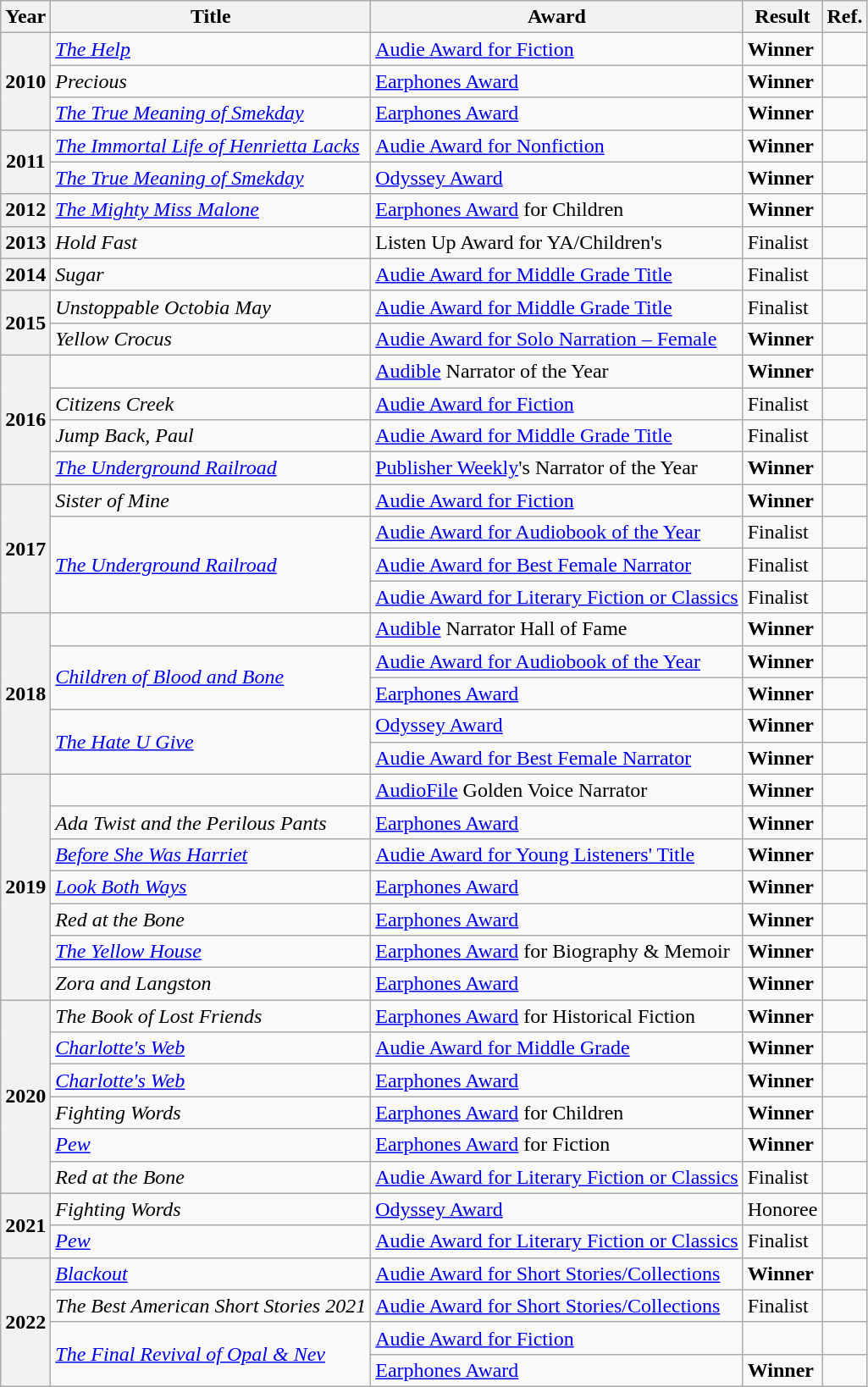<table class="wikitable sortable mw-collapsible">
<tr>
<th>Year</th>
<th>Title</th>
<th>Award</th>
<th>Result</th>
<th>Ref.</th>
</tr>
<tr>
<th rowspan="3">2010</th>
<td><em><a href='#'>The Help</a></em></td>
<td><a href='#'>Audie Award for Fiction</a></td>
<td><strong>Winner</strong></td>
<td></td>
</tr>
<tr>
<td><em>Precious</em></td>
<td><a href='#'>Earphones Award</a></td>
<td><strong>Winner</strong></td>
<td></td>
</tr>
<tr>
<td><em><a href='#'>The True Meaning of Smekday</a> </em></td>
<td><a href='#'>Earphones Award</a></td>
<td><strong>Winner</strong></td>
<td></td>
</tr>
<tr>
<th rowspan="2">2011</th>
<td><em><a href='#'>The Immortal Life of Henrietta Lacks</a></em></td>
<td><a href='#'>Audie Award for Nonfiction</a></td>
<td><strong>Winner</strong></td>
<td></td>
</tr>
<tr>
<td><em><a href='#'>The True Meaning of Smekday</a> </em></td>
<td><a href='#'>Odyssey Award</a></td>
<td><strong>Winner</strong></td>
<td></td>
</tr>
<tr>
<th>2012</th>
<td><em><a href='#'>The Mighty Miss Malone</a></em></td>
<td><a href='#'>Earphones Award</a> for Children</td>
<td><strong>Winner</strong></td>
<td></td>
</tr>
<tr>
<th>2013</th>
<td><em>Hold Fast</em></td>
<td>Listen Up Award for YA/Children's</td>
<td>Finalist</td>
<td></td>
</tr>
<tr>
<th>2014</th>
<td><em>Sugar</em></td>
<td><a href='#'>Audie Award for Middle Grade Title</a></td>
<td>Finalist</td>
<td></td>
</tr>
<tr>
<th rowspan="2">2015</th>
<td><em>Unstoppable Octobia May</em></td>
<td><a href='#'>Audie Award for Middle Grade Title</a></td>
<td>Finalist</td>
<td></td>
</tr>
<tr>
<td><em>Yellow Crocus</em></td>
<td><a href='#'>Audie Award for Solo Narration – Female</a></td>
<td><strong>Winner</strong></td>
<td></td>
</tr>
<tr>
<th rowspan="4">2016</th>
<td></td>
<td><a href='#'>Audible</a> Narrator of the Year</td>
<td><strong>Winner</strong></td>
<td></td>
</tr>
<tr>
<td><em>Citizens Creek</em></td>
<td><a href='#'>Audie Award for Fiction</a></td>
<td>Finalist</td>
<td></td>
</tr>
<tr>
<td><em>Jump Back, Paul</em></td>
<td><a href='#'>Audie Award for Middle Grade Title</a></td>
<td>Finalist</td>
<td></td>
</tr>
<tr>
<td><em><a href='#'>The Underground Railroad</a></em></td>
<td><a href='#'>Publisher Weekly</a>'s Narrator of the Year</td>
<td><strong>Winner</strong></td>
<td></td>
</tr>
<tr>
<th rowspan="4">2017</th>
<td><em>Sister of Mine</em></td>
<td><a href='#'>Audie Award for Fiction</a></td>
<td><strong>Winner</strong></td>
<td></td>
</tr>
<tr>
<td rowspan="3"><em><a href='#'>The Underground Railroad</a></em></td>
<td><a href='#'>Audie Award for Audiobook of the Year</a></td>
<td>Finalist</td>
<td></td>
</tr>
<tr>
<td><a href='#'>Audie Award for Best Female Narrator</a></td>
<td>Finalist</td>
<td></td>
</tr>
<tr>
<td><a href='#'>Audie Award for Literary Fiction or Classics</a></td>
<td>Finalist</td>
<td></td>
</tr>
<tr>
<th rowspan="5">2018</th>
<td></td>
<td><a href='#'>Audible</a> Narrator Hall of Fame</td>
<td><strong>Winner</strong></td>
<td></td>
</tr>
<tr>
<td rowspan="2"><em><a href='#'>Children of Blood and Bone</a></em></td>
<td><a href='#'>Audie Award for Audiobook of the Year</a></td>
<td><strong>Winner</strong></td>
<td></td>
</tr>
<tr>
<td><a href='#'>Earphones Award</a></td>
<td><strong>Winner</strong></td>
<td></td>
</tr>
<tr>
<td rowspan="2"><em><a href='#'>The Hate U Give</a></em></td>
<td><a href='#'>Odyssey Award</a></td>
<td><strong>Winner</strong></td>
<td></td>
</tr>
<tr>
<td><a href='#'>Audie Award for Best Female Narrator</a></td>
<td><strong>Winner</strong></td>
<td></td>
</tr>
<tr>
<th rowspan="7">2019</th>
<td></td>
<td><a href='#'>AudioFile</a> Golden Voice Narrator</td>
<td><strong>Winner</strong></td>
<td></td>
</tr>
<tr>
<td><em>Ada Twist and the Perilous Pants</em></td>
<td><a href='#'>Earphones Award</a></td>
<td><strong>Winner</strong></td>
<td></td>
</tr>
<tr>
<td><em><a href='#'>Before She Was Harriet</a></em></td>
<td><a href='#'>Audie Award for Young Listeners' Title</a></td>
<td><strong>Winner</strong></td>
<td></td>
</tr>
<tr>
<td><em><a href='#'>Look Both Ways</a></em></td>
<td><a href='#'>Earphones Award</a></td>
<td><strong>Winner</strong></td>
<td></td>
</tr>
<tr>
<td><em>Red at the Bone</em></td>
<td><a href='#'>Earphones Award</a></td>
<td><strong>Winner</strong></td>
<td></td>
</tr>
<tr>
<td><em><a href='#'>The Yellow House</a></em></td>
<td><a href='#'>Earphones Award</a> for Biography & Memoir</td>
<td><strong>Winner</strong></td>
<td></td>
</tr>
<tr>
<td><em>Zora and Langston</em></td>
<td><a href='#'>Earphones Award</a></td>
<td><strong>Winner</strong></td>
<td></td>
</tr>
<tr>
<th rowspan="6">2020</th>
<td><em>The Book of Lost Friends</em></td>
<td><a href='#'>Earphones Award</a> for Historical Fiction</td>
<td><strong>Winner</strong></td>
<td></td>
</tr>
<tr>
<td><em><a href='#'>Charlotte's Web</a></em> </td>
<td><a href='#'>Audie Award for Middle Grade</a></td>
<td><strong>Winner</strong></td>
<td></td>
</tr>
<tr>
<td><em><a href='#'>Charlotte's Web</a></em> </td>
<td><a href='#'>Earphones Award</a></td>
<td><strong>Winner</strong></td>
<td></td>
</tr>
<tr>
<td><em>Fighting Words</em></td>
<td><a href='#'>Earphones Award</a> for Children</td>
<td><strong>Winner</strong></td>
<td></td>
</tr>
<tr>
<td><em><a href='#'>Pew</a></em></td>
<td><a href='#'>Earphones Award</a> for Fiction</td>
<td><strong>Winner</strong></td>
<td></td>
</tr>
<tr>
<td><em>Red at the Bone</em></td>
<td><a href='#'>Audie Award for Literary Fiction or Classics</a></td>
<td>Finalist</td>
<td></td>
</tr>
<tr>
<th rowspan="2">2021</th>
<td><em>Fighting Words</em></td>
<td><a href='#'>Odyssey Award</a></td>
<td>Honoree</td>
<td></td>
</tr>
<tr>
<td><em><a href='#'>Pew</a></em></td>
<td><a href='#'>Audie Award for Literary Fiction or Classics</a></td>
<td>Finalist</td>
<td></td>
</tr>
<tr>
<th rowspan="4">2022</th>
<td><em><a href='#'>Blackout</a></em></td>
<td><a href='#'>Audie Award for Short Stories/Collections</a></td>
<td><strong>Winner</strong></td>
<td></td>
</tr>
<tr>
<td><em>The Best American Short Stories 2021</em></td>
<td><a href='#'>Audie Award for Short Stories/Collections</a></td>
<td>Finalist</td>
<td></td>
</tr>
<tr>
<td rowspan="2"><em><a href='#'>The Final Revival of Opal & Nev</a></em></td>
<td><a href='#'>Audie Award for Fiction</a></td>
<td></td>
<td></td>
</tr>
<tr>
<td><a href='#'>Earphones Award</a></td>
<td><strong>Winner</strong></td>
<td></td>
</tr>
</table>
